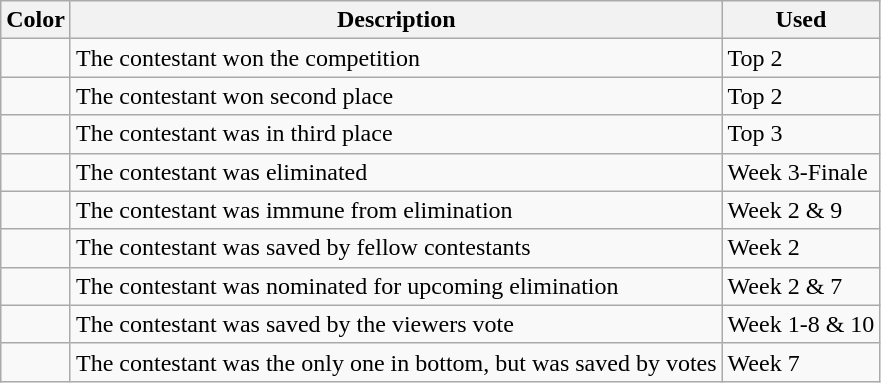<table class="wikitable">
<tr>
<th>Color</th>
<th>Description</th>
<th>Used</th>
</tr>
<tr>
<td></td>
<td>The contestant won the competition</td>
<td>Top 2</td>
</tr>
<tr>
<td></td>
<td>The contestant won second place</td>
<td>Top 2</td>
</tr>
<tr>
<td></td>
<td>The contestant was in third place</td>
<td>Top 3</td>
</tr>
<tr>
<td></td>
<td>The contestant was eliminated</td>
<td>Week 3-Finale</td>
</tr>
<tr>
<td></td>
<td>The contestant was immune from elimination</td>
<td>Week 2 & 9</td>
</tr>
<tr>
<td></td>
<td>The contestant was saved by fellow contestants</td>
<td>Week 2</td>
</tr>
<tr>
<td></td>
<td>The contestant was nominated for upcoming elimination</td>
<td>Week 2 & 7</td>
</tr>
<tr>
<td></td>
<td>The contestant was saved by the viewers vote</td>
<td>Week 1-8 & 10</td>
</tr>
<tr>
<td></td>
<td>The contestant was the only one in bottom, but was saved by votes</td>
<td>Week 7</td>
</tr>
</table>
